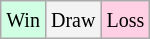<table class="wikitable">
<tr>
<td style="background-color: #d0ffe3;"><small>Win</small></td>
<td style="background-color: #f3f3f3;"><small>Draw</small></td>
<td style="background-color: #ffd0e3;"><small>Loss</small></td>
</tr>
</table>
